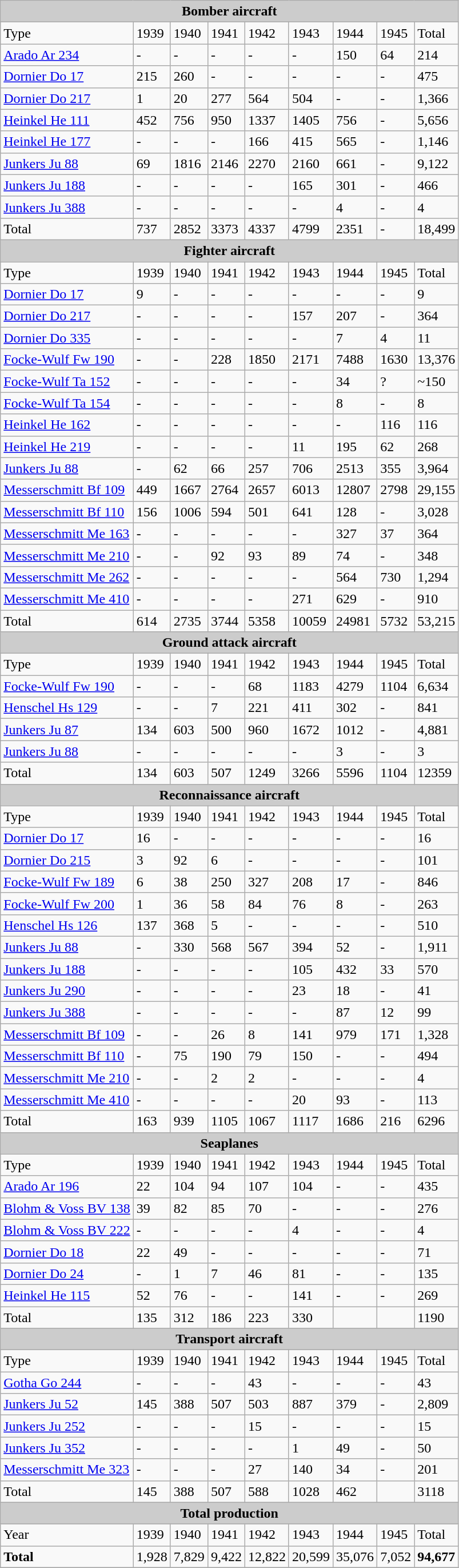<table class="wikitable">
<tr align="center">
<th colspan="9" align="center" style="background:#cccccc;">Bomber aircraft</th>
</tr>
<tr>
<td>Type</td>
<td>1939</td>
<td>1940</td>
<td>1941</td>
<td>1942</td>
<td>1943</td>
<td>1944</td>
<td>1945</td>
<td>Total</td>
</tr>
<tr>
<td><a href='#'>Arado Ar 234</a></td>
<td>-</td>
<td>-</td>
<td>-</td>
<td>-</td>
<td>-</td>
<td>150</td>
<td>64</td>
<td>214</td>
</tr>
<tr>
<td><a href='#'>Dornier Do 17</a></td>
<td>215</td>
<td>260</td>
<td>-</td>
<td>-</td>
<td>-</td>
<td>-</td>
<td>-</td>
<td>475</td>
</tr>
<tr>
<td><a href='#'>Dornier Do 217</a></td>
<td>1</td>
<td>20</td>
<td>277</td>
<td>564</td>
<td>504</td>
<td>-</td>
<td>-</td>
<td>1,366</td>
</tr>
<tr>
<td><a href='#'>Heinkel He 111</a></td>
<td>452</td>
<td>756</td>
<td>950</td>
<td>1337</td>
<td>1405</td>
<td>756</td>
<td>-</td>
<td>5,656</td>
</tr>
<tr>
<td><a href='#'>Heinkel He 177</a></td>
<td>-</td>
<td>-</td>
<td>-</td>
<td>166</td>
<td>415</td>
<td>565</td>
<td>-</td>
<td>1,146</td>
</tr>
<tr>
<td><a href='#'>Junkers Ju 88</a></td>
<td>69</td>
<td>1816</td>
<td>2146</td>
<td>2270</td>
<td>2160</td>
<td>661</td>
<td>-</td>
<td>9,122</td>
</tr>
<tr>
<td><a href='#'>Junkers Ju 188</a></td>
<td>-</td>
<td>-</td>
<td>-</td>
<td>-</td>
<td>165</td>
<td>301</td>
<td>-</td>
<td>466</td>
</tr>
<tr>
<td><a href='#'>Junkers Ju 388</a></td>
<td>-</td>
<td>-</td>
<td>-</td>
<td>-</td>
<td>-</td>
<td>4</td>
<td>-</td>
<td>4</td>
</tr>
<tr>
<td>Total</td>
<td>737</td>
<td>2852</td>
<td>3373</td>
<td>4337</td>
<td>4799</td>
<td>2351</td>
<td>-</td>
<td>18,499</td>
</tr>
<tr align="center">
<th colspan="9" align="center" style="background:#cccccc;">Fighter aircraft</th>
</tr>
<tr>
<td>Type</td>
<td>1939</td>
<td>1940</td>
<td>1941</td>
<td>1942</td>
<td>1943</td>
<td>1944</td>
<td>1945</td>
<td>Total</td>
</tr>
<tr>
<td><a href='#'>Dornier Do 17</a></td>
<td>9</td>
<td>-</td>
<td>-</td>
<td>-</td>
<td>-</td>
<td>-</td>
<td>-</td>
<td>9</td>
</tr>
<tr>
<td><a href='#'>Dornier Do 217</a></td>
<td>-</td>
<td>-</td>
<td>-</td>
<td>-</td>
<td>157</td>
<td>207</td>
<td>-</td>
<td>364</td>
</tr>
<tr>
<td><a href='#'>Dornier Do 335</a></td>
<td>-</td>
<td>-</td>
<td>-</td>
<td>-</td>
<td>-</td>
<td>7</td>
<td>4</td>
<td>11</td>
</tr>
<tr>
<td><a href='#'>Focke-Wulf Fw 190</a></td>
<td>-</td>
<td>-</td>
<td>228</td>
<td>1850</td>
<td>2171</td>
<td>7488</td>
<td>1630</td>
<td>13,376</td>
</tr>
<tr>
<td><a href='#'>Focke-Wulf Ta 152</a></td>
<td>-</td>
<td>-</td>
<td>-</td>
<td>-</td>
<td>-</td>
<td>34</td>
<td>?</td>
<td>~150</td>
</tr>
<tr>
<td><a href='#'>Focke-Wulf Ta 154</a></td>
<td>-</td>
<td>-</td>
<td>-</td>
<td>-</td>
<td>-</td>
<td>8</td>
<td>-</td>
<td>8</td>
</tr>
<tr>
<td><a href='#'>Heinkel He 162</a></td>
<td>-</td>
<td>-</td>
<td>-</td>
<td>-</td>
<td>-</td>
<td>-</td>
<td>116</td>
<td>116</td>
</tr>
<tr>
<td><a href='#'>Heinkel He 219</a></td>
<td>-</td>
<td>-</td>
<td>-</td>
<td>-</td>
<td>11</td>
<td>195</td>
<td>62</td>
<td>268</td>
</tr>
<tr>
<td><a href='#'>Junkers Ju 88</a></td>
<td>-</td>
<td>62</td>
<td>66</td>
<td>257</td>
<td>706</td>
<td>2513</td>
<td>355</td>
<td>3,964</td>
</tr>
<tr>
<td><a href='#'>Messerschmitt Bf 109</a></td>
<td>449</td>
<td>1667</td>
<td>2764</td>
<td>2657</td>
<td>6013</td>
<td>12807</td>
<td>2798</td>
<td>29,155</td>
</tr>
<tr>
<td><a href='#'>Messerschmitt Bf 110</a></td>
<td>156</td>
<td>1006</td>
<td>594</td>
<td>501</td>
<td>641</td>
<td>128</td>
<td>-</td>
<td>3,028</td>
</tr>
<tr>
<td><a href='#'>Messerschmitt Me 163</a></td>
<td>-</td>
<td>-</td>
<td>-</td>
<td>-</td>
<td>-</td>
<td>327</td>
<td>37</td>
<td>364</td>
</tr>
<tr>
<td><a href='#'>Messerschmitt Me 210</a></td>
<td>-</td>
<td>-</td>
<td>92</td>
<td>93</td>
<td>89</td>
<td>74</td>
<td>-</td>
<td>348</td>
</tr>
<tr>
<td><a href='#'>Messerschmitt Me 262</a></td>
<td>-</td>
<td>-</td>
<td>-</td>
<td>-</td>
<td>-</td>
<td>564</td>
<td>730</td>
<td>1,294</td>
</tr>
<tr>
<td><a href='#'>Messerschmitt Me 410</a></td>
<td>-</td>
<td>-</td>
<td>-</td>
<td>-</td>
<td>271</td>
<td>629</td>
<td>-</td>
<td>910</td>
</tr>
<tr>
<td>Total</td>
<td>614</td>
<td>2735</td>
<td>3744</td>
<td>5358</td>
<td>10059</td>
<td>24981</td>
<td>5732</td>
<td>53,215</td>
</tr>
<tr align="center">
<th colspan="9" align="center" style="background:#cccccc;">Ground attack aircraft</th>
</tr>
<tr>
<td>Type</td>
<td>1939</td>
<td>1940</td>
<td>1941</td>
<td>1942</td>
<td>1943</td>
<td>1944</td>
<td>1945</td>
<td>Total</td>
</tr>
<tr>
<td><a href='#'>Focke-Wulf Fw 190</a></td>
<td>-</td>
<td>-</td>
<td>-</td>
<td>68</td>
<td>1183</td>
<td>4279</td>
<td>1104</td>
<td>6,634</td>
</tr>
<tr>
<td><a href='#'>Henschel Hs 129</a></td>
<td>-</td>
<td>-</td>
<td>7</td>
<td>221</td>
<td>411</td>
<td>302</td>
<td>-</td>
<td>841</td>
</tr>
<tr>
<td><a href='#'>Junkers Ju 87</a></td>
<td>134</td>
<td>603</td>
<td>500</td>
<td>960</td>
<td>1672</td>
<td>1012</td>
<td>-</td>
<td>4,881</td>
</tr>
<tr>
<td><a href='#'>Junkers Ju 88</a></td>
<td>-</td>
<td>-</td>
<td>-</td>
<td>-</td>
<td>-</td>
<td>3</td>
<td>-</td>
<td>3</td>
</tr>
<tr>
<td>Total</td>
<td>134</td>
<td>603</td>
<td>507</td>
<td>1249</td>
<td>3266</td>
<td>5596</td>
<td>1104</td>
<td>12359</td>
</tr>
<tr align="center">
<th colspan="9" align="center" style="background:#cccccc;">Reconnaissance aircraft</th>
</tr>
<tr>
<td>Type</td>
<td>1939</td>
<td>1940</td>
<td>1941</td>
<td>1942</td>
<td>1943</td>
<td>1944</td>
<td>1945</td>
<td>Total</td>
</tr>
<tr>
<td><a href='#'>Dornier Do 17</a></td>
<td>16</td>
<td>-</td>
<td>-</td>
<td>-</td>
<td>-</td>
<td>-</td>
<td>-</td>
<td>16</td>
</tr>
<tr>
<td><a href='#'>Dornier Do 215</a></td>
<td>3</td>
<td>92</td>
<td>6</td>
<td>-</td>
<td>-</td>
<td>-</td>
<td>-</td>
<td>101</td>
</tr>
<tr>
<td><a href='#'>Focke-Wulf Fw 189</a></td>
<td>6</td>
<td>38</td>
<td>250</td>
<td>327</td>
<td>208</td>
<td>17</td>
<td>-</td>
<td>846</td>
</tr>
<tr>
<td><a href='#'>Focke-Wulf Fw 200</a></td>
<td>1</td>
<td>36</td>
<td>58</td>
<td>84</td>
<td>76</td>
<td>8</td>
<td>-</td>
<td>263</td>
</tr>
<tr>
<td><a href='#'>Henschel Hs 126</a></td>
<td>137</td>
<td>368</td>
<td>5</td>
<td>-</td>
<td>-</td>
<td>-</td>
<td>-</td>
<td>510</td>
</tr>
<tr>
<td><a href='#'>Junkers Ju 88</a></td>
<td>-</td>
<td>330</td>
<td>568</td>
<td>567</td>
<td>394</td>
<td>52</td>
<td>-</td>
<td>1,911</td>
</tr>
<tr>
<td><a href='#'>Junkers Ju 188</a></td>
<td>-</td>
<td>-</td>
<td>-</td>
<td>-</td>
<td>105</td>
<td>432</td>
<td>33</td>
<td>570</td>
</tr>
<tr>
<td><a href='#'>Junkers Ju 290</a></td>
<td>-</td>
<td>-</td>
<td>-</td>
<td>-</td>
<td>23</td>
<td>18</td>
<td>-</td>
<td>41</td>
</tr>
<tr>
<td><a href='#'>Junkers Ju 388</a></td>
<td>-</td>
<td>-</td>
<td>-</td>
<td>-</td>
<td>-</td>
<td>87</td>
<td>12</td>
<td>99</td>
</tr>
<tr>
<td><a href='#'>Messerschmitt Bf 109</a></td>
<td>-</td>
<td>-</td>
<td>26</td>
<td>8</td>
<td>141</td>
<td>979</td>
<td>171</td>
<td>1,328</td>
</tr>
<tr>
<td><a href='#'>Messerschmitt Bf 110</a></td>
<td>-</td>
<td>75</td>
<td>190</td>
<td>79</td>
<td>150</td>
<td>-</td>
<td>-</td>
<td>494</td>
</tr>
<tr>
<td><a href='#'>Messerschmitt Me 210</a></td>
<td>-</td>
<td>-</td>
<td>2</td>
<td>2</td>
<td>-</td>
<td>-</td>
<td>-</td>
<td>4</td>
</tr>
<tr>
<td><a href='#'>Messerschmitt Me 410</a></td>
<td>-</td>
<td>-</td>
<td>-</td>
<td>-</td>
<td>20</td>
<td>93</td>
<td>-</td>
<td>113</td>
</tr>
<tr>
<td>Total</td>
<td>163</td>
<td>939</td>
<td>1105</td>
<td>1067</td>
<td>1117</td>
<td>1686</td>
<td>216</td>
<td>6296</td>
</tr>
<tr align="center">
<th colspan="9" align="center" style="background:#cccccc;">Seaplanes</th>
</tr>
<tr>
<td>Type</td>
<td>1939</td>
<td>1940</td>
<td>1941</td>
<td>1942</td>
<td>1943</td>
<td>1944</td>
<td>1945</td>
<td>Total</td>
</tr>
<tr>
<td><a href='#'>Arado Ar 196</a></td>
<td>22</td>
<td>104</td>
<td>94</td>
<td>107</td>
<td>104</td>
<td>-</td>
<td>-</td>
<td>435</td>
</tr>
<tr>
<td><a href='#'>Blohm & Voss BV 138</a></td>
<td>39</td>
<td>82</td>
<td>85</td>
<td>70</td>
<td>-</td>
<td>-</td>
<td>-</td>
<td>276</td>
</tr>
<tr>
<td><a href='#'>Blohm & Voss BV 222</a></td>
<td>-</td>
<td>-</td>
<td>-</td>
<td>-</td>
<td>4</td>
<td>-</td>
<td>-</td>
<td>4</td>
</tr>
<tr>
<td><a href='#'>Dornier Do 18</a></td>
<td>22</td>
<td>49</td>
<td>-</td>
<td>-</td>
<td>-</td>
<td>-</td>
<td>-</td>
<td>71</td>
</tr>
<tr>
<td><a href='#'>Dornier Do 24</a></td>
<td>-</td>
<td>1</td>
<td>7</td>
<td>46</td>
<td>81</td>
<td>-</td>
<td>-</td>
<td>135</td>
</tr>
<tr>
<td><a href='#'>Heinkel He 115</a></td>
<td>52</td>
<td>76</td>
<td>-</td>
<td>-</td>
<td>141</td>
<td>-</td>
<td>-</td>
<td>269</td>
</tr>
<tr>
<td>Total</td>
<td>135</td>
<td>312</td>
<td>186</td>
<td>223</td>
<td>330</td>
<td></td>
<td></td>
<td>1190</td>
</tr>
<tr align="center">
<th colspan="9" align="center" style="background:#cccccc;">Transport aircraft</th>
</tr>
<tr>
<td>Type</td>
<td>1939</td>
<td>1940</td>
<td>1941</td>
<td>1942</td>
<td>1943</td>
<td>1944</td>
<td>1945</td>
<td>Total</td>
</tr>
<tr>
<td><a href='#'>Gotha Go 244</a></td>
<td>-</td>
<td>-</td>
<td>-</td>
<td>43</td>
<td>-</td>
<td>-</td>
<td>-</td>
<td>43</td>
</tr>
<tr>
<td><a href='#'>Junkers Ju 52</a></td>
<td>145</td>
<td>388</td>
<td>507</td>
<td>503</td>
<td>887</td>
<td>379</td>
<td>-</td>
<td>2,809</td>
</tr>
<tr>
<td><a href='#'>Junkers Ju 252</a></td>
<td>-</td>
<td>-</td>
<td>-</td>
<td>15</td>
<td>-</td>
<td>-</td>
<td>-</td>
<td>15</td>
</tr>
<tr>
<td><a href='#'>Junkers Ju 352</a></td>
<td>-</td>
<td>-</td>
<td>-</td>
<td>-</td>
<td>1</td>
<td>49</td>
<td>-</td>
<td>50</td>
</tr>
<tr>
<td><a href='#'>Messerschmitt Me 323</a></td>
<td>-</td>
<td>-</td>
<td>-</td>
<td>27</td>
<td>140</td>
<td>34</td>
<td>-</td>
<td>201</td>
</tr>
<tr>
<td>Total</td>
<td>145</td>
<td>388</td>
<td>507</td>
<td>588</td>
<td>1028</td>
<td>462</td>
<td></td>
<td>3118</td>
</tr>
<tr align="center">
<th colspan="9" align="center" style="background:#cccccc;">Total production</th>
</tr>
<tr>
<td>Year</td>
<td>1939</td>
<td>1940</td>
<td>1941</td>
<td>1942</td>
<td>1943</td>
<td>1944</td>
<td>1945</td>
<td>Total</td>
</tr>
<tr>
<td><strong>Total</strong></td>
<td>1,928</td>
<td>7,829</td>
<td>9,422</td>
<td>12,822</td>
<td>20,599</td>
<td>35,076</td>
<td>7,052</td>
<td><strong>94,677</strong></td>
</tr>
<tr>
</tr>
</table>
